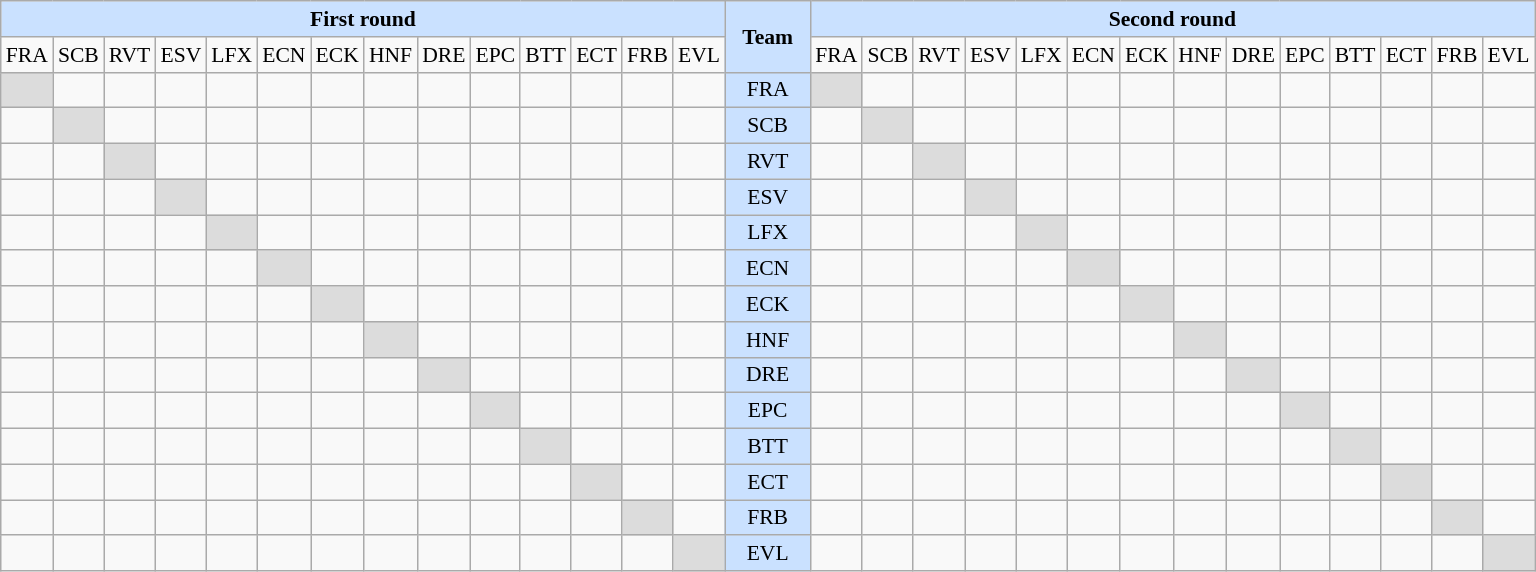<table class="wikitable" style="text-align:center; font-size:90%;">
<tr style="background:#CAE1FF">
<td colspan="14" style="width:300px"><strong>First round</strong></td>
<td style="width:50px" rowspan=2><strong>Team</strong></td>
<td colspan="14" style="width:300px"><strong>Second round</strong></td>
</tr>
<tr>
<td class="explain" title="Löwen Frankfurt">FRA</td>
<td class="explain" title="Bietigheim Steelers">SCB</td>
<td class="explain" title="Ravensburg Towerstars">RVT</td>
<td class="explain" title="ESV Kaufbeuren">ESV</td>
<td class="explain" title="Lausitzer Füchse">LFX</td>
<td class="explain" title="EC Bad Nauheim">ECN</td>
<td class="explain" title="EC Kassel Huskies">ECK</td>
<td class="explain" title="Heilbronner Falken">HNF</td>
<td class="explain" title="Dresdner Eislöwen">DRE</td>
<td class="explain" title="Eispiraten Crimmitschau">EPC</td>
<td class="explain" title="Bayreuth Tigers">BTT</td>
<td class="explain" title="Tölzer Löwen">ECT</td>
<td class="explain" title="EHC Freiburg">FRB</td>
<td class="explain" title="EV Landshut">EVL</td>
<td class="explain" title="Löwen Frankfurt">FRA</td>
<td class="explain" title="Bietigheim Steelers">SCB</td>
<td class="explain" title="Ravensburg Towerstars">RVT</td>
<td class="explain" title="ESV Kaufbeuren">ESV</td>
<td class="explain" title="Lausitzer Füchse">LFX</td>
<td class="explain" title="EC Bad Nauheim">ECN</td>
<td class="explain" title="EC Kassel Huskies">ECK</td>
<td class="explain" title="Heilbronner Falken">HNF</td>
<td class="explain" title="Dresdner Eislöwen">DRE</td>
<td class="explain" title="Eispiraten Crimmitschau">EPC</td>
<td class="explain" title="Bayreuth Tigers">BTT</td>
<td class="explain" title="Tölzer Löwen">ECT</td>
<td class="explain" title="EHC Freiburg">FRB</td>
<td class="explain" title="EV Landshut">EVL</td>
</tr>
<tr>
<td style="background:#DCDCDC"></td>
<td></td>
<td></td>
<td></td>
<td></td>
<td></td>
<td></td>
<td></td>
<td></td>
<td></td>
<td></td>
<td></td>
<td></td>
<td></td>
<td style="background:#CAE1FF" class="explain" title="Löwen Frankfurt">FRA</td>
<td style="background:#DCDCDC"></td>
<td></td>
<td></td>
<td></td>
<td></td>
<td></td>
<td></td>
<td></td>
<td></td>
<td></td>
<td></td>
<td></td>
<td></td>
<td></td>
</tr>
<tr>
<td></td>
<td style="background:#DCDCDC"></td>
<td></td>
<td></td>
<td></td>
<td></td>
<td></td>
<td></td>
<td></td>
<td></td>
<td></td>
<td></td>
<td></td>
<td></td>
<td style="background:#CAE1FF" class="explain" title="Bietigheim Steelers">SCB</td>
<td></td>
<td style="background:#DCDCDC"></td>
<td></td>
<td></td>
<td></td>
<td></td>
<td></td>
<td></td>
<td></td>
<td></td>
<td></td>
<td></td>
<td></td>
<td></td>
</tr>
<tr>
<td></td>
<td></td>
<td style="background:#DCDCDC"></td>
<td></td>
<td></td>
<td></td>
<td></td>
<td></td>
<td></td>
<td></td>
<td></td>
<td></td>
<td></td>
<td></td>
<td style="background:#CAE1FF" class="explain" title="Ravensburg Towerstars">RVT</td>
<td></td>
<td></td>
<td style="background:#DCDCDC"></td>
<td></td>
<td></td>
<td></td>
<td></td>
<td></td>
<td></td>
<td></td>
<td></td>
<td></td>
<td></td>
<td></td>
</tr>
<tr>
<td></td>
<td></td>
<td></td>
<td style="background:#DCDCDC"></td>
<td></td>
<td></td>
<td></td>
<td></td>
<td></td>
<td></td>
<td></td>
<td></td>
<td></td>
<td></td>
<td style="background:#CAE1FF" class="explain" title="ESV Kaufbeuren">ESV</td>
<td></td>
<td></td>
<td></td>
<td style="background:#DCDCDC"></td>
<td></td>
<td></td>
<td></td>
<td></td>
<td></td>
<td></td>
<td></td>
<td></td>
<td></td>
<td></td>
</tr>
<tr>
<td></td>
<td></td>
<td></td>
<td></td>
<td style="background:#DCDCDC"></td>
<td></td>
<td></td>
<td></td>
<td></td>
<td></td>
<td></td>
<td></td>
<td></td>
<td></td>
<td style="background:#CAE1FF" class="explain" title="Lausitzer Füchse">LFX</td>
<td></td>
<td></td>
<td></td>
<td></td>
<td style="background:#DCDCDC"></td>
<td></td>
<td></td>
<td></td>
<td></td>
<td></td>
<td></td>
<td></td>
<td></td>
<td></td>
</tr>
<tr>
<td></td>
<td></td>
<td></td>
<td></td>
<td></td>
<td style="background:#DCDCDC"></td>
<td></td>
<td></td>
<td></td>
<td></td>
<td></td>
<td></td>
<td></td>
<td></td>
<td style="background:#CAE1FF" class="explain" title="EC Bad Nauheim">ECN</td>
<td></td>
<td></td>
<td></td>
<td></td>
<td></td>
<td style="background:#DCDCDC"></td>
<td></td>
<td></td>
<td></td>
<td></td>
<td></td>
<td></td>
<td></td>
<td></td>
</tr>
<tr>
<td></td>
<td></td>
<td></td>
<td></td>
<td></td>
<td></td>
<td style="background:#DCDCDC"></td>
<td></td>
<td></td>
<td></td>
<td></td>
<td></td>
<td></td>
<td></td>
<td style="background:#CAE1FF" class="explain" title="EC Kassel Huskies">ECK</td>
<td></td>
<td></td>
<td></td>
<td></td>
<td></td>
<td></td>
<td style="background:#DCDCDC"></td>
<td></td>
<td></td>
<td></td>
<td></td>
<td></td>
<td></td>
<td></td>
</tr>
<tr>
<td></td>
<td></td>
<td></td>
<td></td>
<td></td>
<td></td>
<td></td>
<td style="background:#DCDCDC"></td>
<td></td>
<td></td>
<td></td>
<td></td>
<td></td>
<td></td>
<td style="background:#CAE1FF" class="explain" title="Heilbronner Falken">HNF</td>
<td></td>
<td></td>
<td></td>
<td></td>
<td></td>
<td></td>
<td></td>
<td style="background:#DCDCDC"></td>
<td></td>
<td></td>
<td></td>
<td></td>
<td></td>
<td></td>
</tr>
<tr>
<td></td>
<td></td>
<td></td>
<td></td>
<td></td>
<td></td>
<td></td>
<td></td>
<td style="background:#DCDCDC"></td>
<td></td>
<td></td>
<td></td>
<td></td>
<td></td>
<td style="background:#CAE1FF" class="explain" title="Dresdner Eislöwen">DRE</td>
<td></td>
<td></td>
<td></td>
<td></td>
<td></td>
<td></td>
<td></td>
<td></td>
<td style="background:#DCDCDC"></td>
<td></td>
<td></td>
<td></td>
<td></td>
<td></td>
</tr>
<tr>
<td></td>
<td></td>
<td></td>
<td></td>
<td></td>
<td></td>
<td></td>
<td></td>
<td></td>
<td style="background:#DCDCDC"></td>
<td></td>
<td></td>
<td></td>
<td></td>
<td style="background:#CAE1FF" class="explain" title="Eispiraten Crimmitschau">EPC</td>
<td></td>
<td></td>
<td></td>
<td></td>
<td></td>
<td></td>
<td></td>
<td></td>
<td></td>
<td style="background:#DCDCDC"></td>
<td></td>
<td></td>
<td></td>
<td></td>
</tr>
<tr>
<td></td>
<td></td>
<td></td>
<td></td>
<td></td>
<td></td>
<td></td>
<td></td>
<td></td>
<td></td>
<td style="background:#DCDCDC"></td>
<td></td>
<td></td>
<td></td>
<td style="background:#CAE1FF" class="explain" title="Bayreuth Tigers">BTT</td>
<td></td>
<td></td>
<td></td>
<td></td>
<td></td>
<td></td>
<td></td>
<td></td>
<td></td>
<td></td>
<td style="background:#DCDCDC"></td>
<td></td>
<td></td>
<td></td>
</tr>
<tr>
<td></td>
<td></td>
<td></td>
<td></td>
<td></td>
<td></td>
<td></td>
<td></td>
<td></td>
<td></td>
<td></td>
<td style="background:#DCDCDC"></td>
<td></td>
<td></td>
<td style="background:#CAE1FF" class="explain" title="Tölzer Löwen">ECT</td>
<td></td>
<td></td>
<td></td>
<td></td>
<td></td>
<td></td>
<td></td>
<td></td>
<td></td>
<td></td>
<td></td>
<td style="background:#DCDCDC"></td>
<td></td>
<td></td>
</tr>
<tr>
<td></td>
<td></td>
<td></td>
<td></td>
<td></td>
<td></td>
<td></td>
<td></td>
<td></td>
<td></td>
<td></td>
<td></td>
<td style="background:#DCDCDC"></td>
<td></td>
<td style="background:#CAE1FF" class="explain" title="EHC Freiburg">FRB</td>
<td></td>
<td></td>
<td></td>
<td></td>
<td></td>
<td></td>
<td></td>
<td></td>
<td></td>
<td></td>
<td></td>
<td></td>
<td style="background:#DCDCDC"></td>
<td></td>
</tr>
<tr>
<td></td>
<td></td>
<td></td>
<td></td>
<td></td>
<td></td>
<td></td>
<td></td>
<td></td>
<td></td>
<td></td>
<td></td>
<td></td>
<td style="background:#DCDCDC"></td>
<td style="background:#CAE1FF" class="explain" title="EV Landshut">EVL</td>
<td></td>
<td></td>
<td></td>
<td></td>
<td></td>
<td></td>
<td></td>
<td></td>
<td></td>
<td></td>
<td></td>
<td></td>
<td></td>
<td style="background:#DCDCDC"></td>
</tr>
</table>
